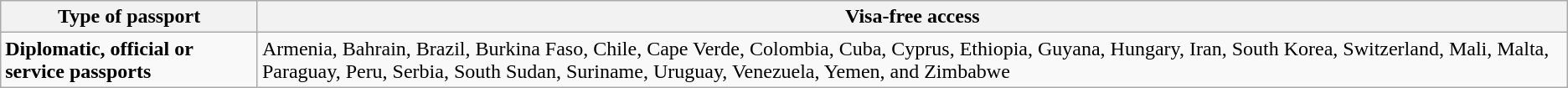<table class="wikitable">
<tr>
<th>Type of passport</th>
<th>Visa-free access</th>
</tr>
<tr>
<td><strong>Diplomatic, official or service passports</strong></td>
<td>Armenia, Bahrain, Brazil, Burkina Faso, Chile, Cape Verde, Colombia, Cuba, Cyprus, Ethiopia, Guyana, Hungary, Iran, South Korea, Switzerland, Mali, Malta, Paraguay, Peru, Serbia, South Sudan, Suriname, Uruguay, Venezuela, Yemen, and Zimbabwe</td>
</tr>
</table>
